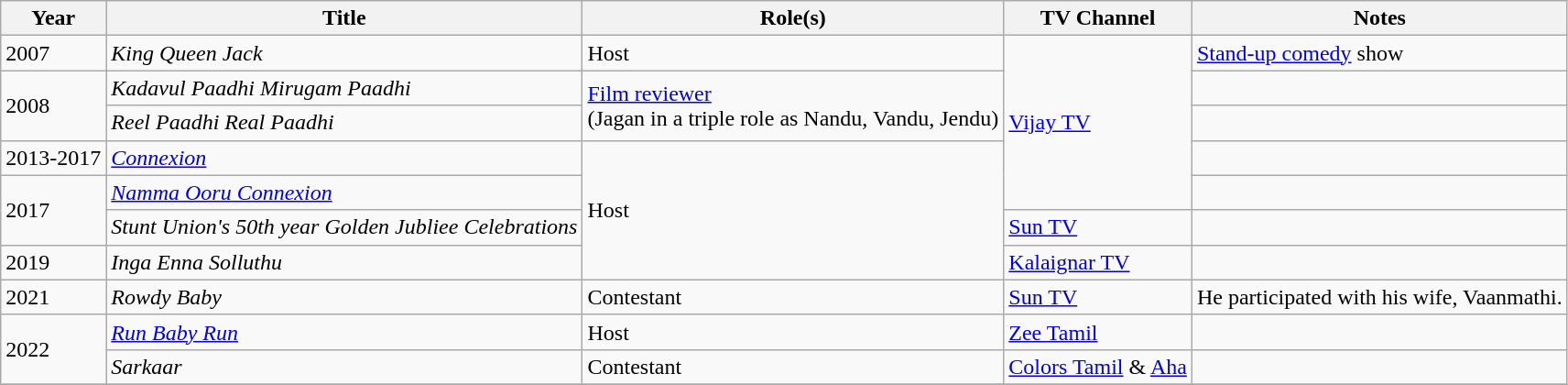<table class="wikitable sortable">
<tr>
<th scope="col">Year</th>
<th scope="col">Title</th>
<th scope="col">Role(s)</th>
<th scope="col">TV Channel</th>
<th scope="col" class="unsortable">Notes</th>
</tr>
<tr>
<td>2007</td>
<td><em>King Queen Jack</em></td>
<td>Host</td>
<td rowspan="5"><a href='#'>Vijay TV</a></td>
<td><a href='#'>Stand-up comedy</a> show</td>
</tr>
<tr>
<td rowspan="2">2008</td>
<td><em>Kadavul Paadhi Mirugam Paadhi</em></td>
<td rowspan="2"><a href='#'>Film reviewer</a><br>(Jagan in a triple role as Nandu, Vandu, Jendu)</td>
<td></td>
</tr>
<tr>
<td><em>Reel Paadhi Real Paadhi</em></td>
<td></td>
</tr>
<tr>
<td>2013-2017</td>
<td><em><a href='#'>Connexion</a></em></td>
<td rowspan="4">Host</td>
<td></td>
</tr>
<tr>
<td rowspan="2">2017</td>
<td><em><a href='#'>Namma Ooru Connexion</a></em></td>
<td></td>
</tr>
<tr>
<td><em>Stunt Union's 50th year Golden Jubliee Celebrations</em></td>
<td><a href='#'>Sun TV</a></td>
<td></td>
</tr>
<tr>
<td>2019</td>
<td><em>Inga Enna Solluthu</em></td>
<td><a href='#'>Kalaignar TV</a></td>
<td></td>
</tr>
<tr>
<td>2021</td>
<td><em>Rowdy Baby</em></td>
<td>Contestant</td>
<td><a href='#'>Sun TV</a></td>
<td>He participated with his wife, Vaanmathi.</td>
</tr>
<tr>
<td rowspan="2">2022</td>
<td><em><a href='#'>Run Baby Run</a></em></td>
<td>Host</td>
<td><a href='#'>Zee Tamil</a></td>
<td></td>
</tr>
<tr>
<td><em>Sarkaar</em></td>
<td>Contestant</td>
<td><a href='#'>Colors Tamil</a> & <a href='#'>Aha</a></td>
<td></td>
</tr>
<tr>
</tr>
</table>
